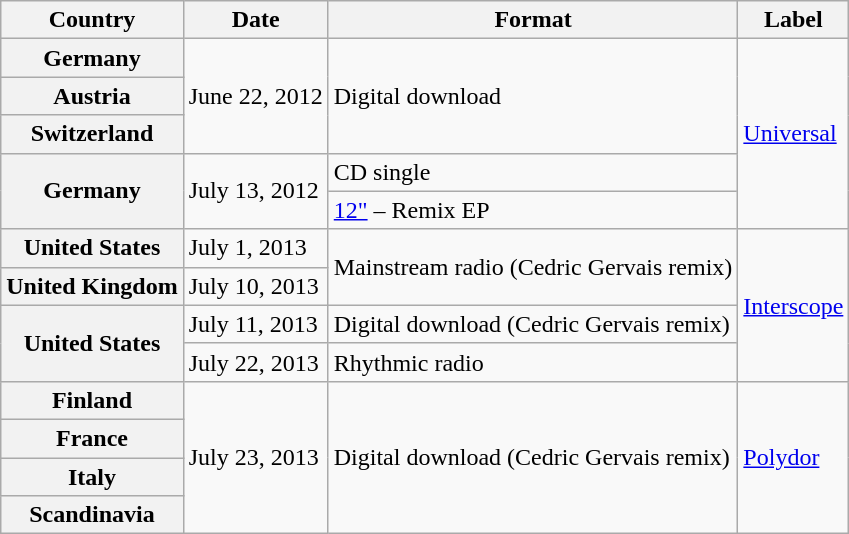<table class="wikitable plainrowheaders">
<tr>
<th scope="col">Country</th>
<th scope="col">Date</th>
<th scope="col">Format</th>
<th scope="col">Label</th>
</tr>
<tr>
<th scope="row">Germany</th>
<td rowspan="3">June 22, 2012</td>
<td rowspan="3">Digital download</td>
<td rowspan="5"><a href='#'>Universal</a></td>
</tr>
<tr>
<th scope="row">Austria</th>
</tr>
<tr>
<th scope="row">Switzerland</th>
</tr>
<tr>
<th scope="row" rowspan="2">Germany</th>
<td rowspan="2">July 13, 2012</td>
<td>CD single</td>
</tr>
<tr>
<td><a href='#'>12"</a> – Remix EP</td>
</tr>
<tr>
<th scope="row">United States</th>
<td>July 1, 2013</td>
<td rowspan="2">Mainstream radio (Cedric Gervais remix)</td>
<td rowspan="4"><a href='#'>Interscope</a></td>
</tr>
<tr>
<th scope="row">United Kingdom</th>
<td>July 10, 2013</td>
</tr>
<tr>
<th scope="row" rowspan="2">United States</th>
<td>July 11, 2013</td>
<td>Digital download (Cedric Gervais remix)</td>
</tr>
<tr>
<td>July 22, 2013</td>
<td>Rhythmic radio</td>
</tr>
<tr>
<th scope="row">Finland</th>
<td rowspan="4">July 23, 2013</td>
<td rowspan="4">Digital download (Cedric Gervais remix)</td>
<td rowspan="4"><a href='#'>Polydor</a></td>
</tr>
<tr>
<th scope="row">France</th>
</tr>
<tr>
<th scope="row">Italy</th>
</tr>
<tr>
<th scope="row">Scandinavia</th>
</tr>
</table>
